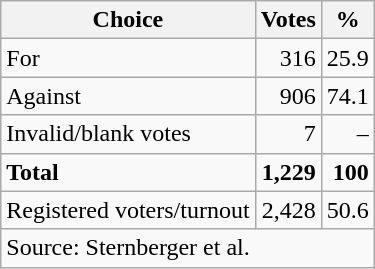<table class=wikitable style=text-align:right>
<tr>
<th>Choice</th>
<th>Votes</th>
<th>%</th>
</tr>
<tr>
<td align=left>For</td>
<td>316</td>
<td>25.9</td>
</tr>
<tr>
<td align=left>Against</td>
<td>906</td>
<td>74.1</td>
</tr>
<tr>
<td align=left>Invalid/blank votes</td>
<td>7</td>
<td>–</td>
</tr>
<tr>
<td align=left><strong>Total</strong></td>
<td><strong>1,229</strong></td>
<td><strong>100</strong></td>
</tr>
<tr>
<td align=left>Registered voters/turnout</td>
<td>2,428</td>
<td>50.6</td>
</tr>
<tr>
<td align=left colspan=3>Source: Sternberger et al.</td>
</tr>
</table>
